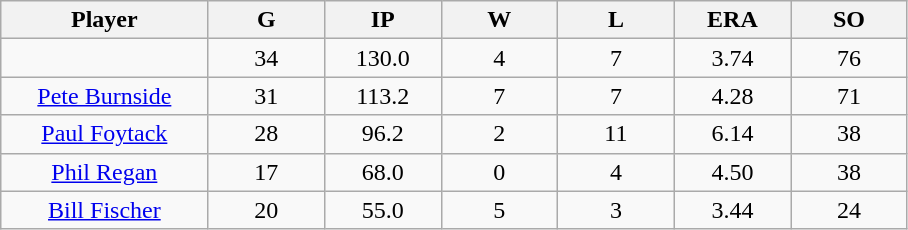<table class="wikitable sortable">
<tr>
<th bgcolor="#DDDDFF" width="16%">Player</th>
<th bgcolor="#DDDDFF" width="9%">G</th>
<th bgcolor="#DDDDFF" width="9%">IP</th>
<th bgcolor="#DDDDFF" width="9%">W</th>
<th bgcolor="#DDDDFF" width="9%">L</th>
<th bgcolor="#DDDDFF" width="9%">ERA</th>
<th bgcolor="#DDDDFF" width="9%">SO</th>
</tr>
<tr align="center">
<td></td>
<td>34</td>
<td>130.0</td>
<td>4</td>
<td>7</td>
<td>3.74</td>
<td>76</td>
</tr>
<tr align="center">
<td><a href='#'>Pete Burnside</a></td>
<td>31</td>
<td>113.2</td>
<td>7</td>
<td>7</td>
<td>4.28</td>
<td>71</td>
</tr>
<tr align=center>
<td><a href='#'>Paul Foytack</a></td>
<td>28</td>
<td>96.2</td>
<td>2</td>
<td>11</td>
<td>6.14</td>
<td>38</td>
</tr>
<tr align=center>
<td><a href='#'>Phil Regan</a></td>
<td>17</td>
<td>68.0</td>
<td>0</td>
<td>4</td>
<td>4.50</td>
<td>38</td>
</tr>
<tr align=center>
<td><a href='#'>Bill Fischer</a></td>
<td>20</td>
<td>55.0</td>
<td>5</td>
<td>3</td>
<td>3.44</td>
<td>24</td>
</tr>
</table>
